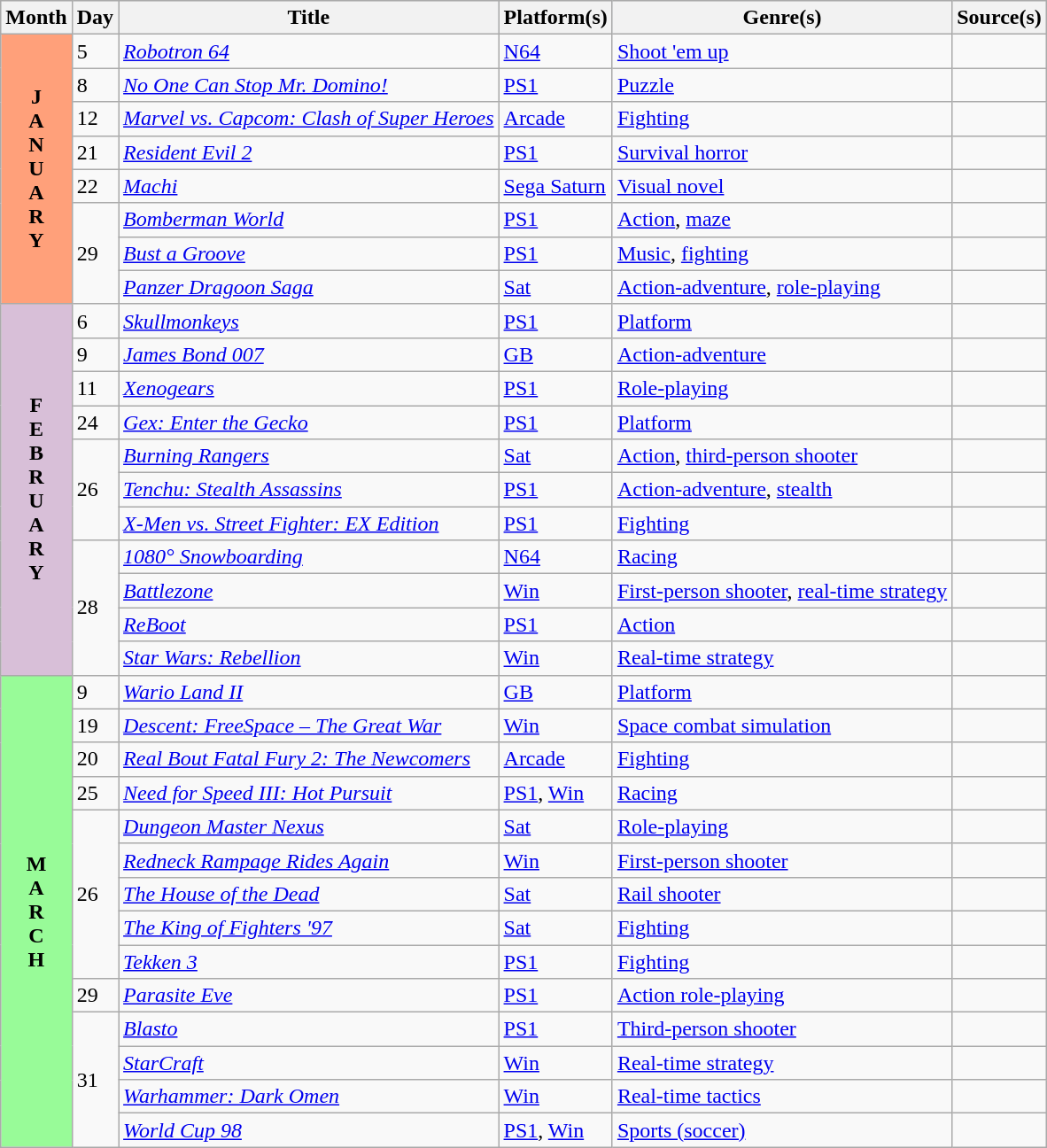<table class="wikitable">
<tr style="background:#dae3e7;">
<th>Month</th>
<th>Day</th>
<th>Title</th>
<th>Platform(s)</th>
<th>Genre(s)</th>
<th>Source(s)</th>
</tr>
<tr>
<td rowspan="8" style="text-align:center; background:#ffa07a; textcolor:#000;"><strong>J<br>A<br>N<br>U<br>A<br>R<br>Y</strong></td>
<td>5</td>
<td><em><a href='#'>Robotron 64</a></em></td>
<td><a href='#'>N64</a></td>
<td><a href='#'>Shoot 'em up</a></td>
<td align="center"></td>
</tr>
<tr>
<td>8</td>
<td><em><a href='#'>No One Can Stop Mr. Domino!</a></em></td>
<td><a href='#'>PS1</a></td>
<td><a href='#'>Puzzle</a></td>
<td align="center"></td>
</tr>
<tr>
<td>12</td>
<td><em><a href='#'>Marvel vs. Capcom: Clash of Super Heroes</a></em></td>
<td><a href='#'>Arcade</a></td>
<td><a href='#'>Fighting</a></td>
<td align="center"></td>
</tr>
<tr>
<td>21</td>
<td><em><a href='#'>Resident Evil 2</a></em></td>
<td><a href='#'>PS1</a></td>
<td><a href='#'>Survival horror</a></td>
<td align="center"></td>
</tr>
<tr>
<td>22</td>
<td><em><a href='#'>Machi</a></em></td>
<td><a href='#'>Sega Saturn</a></td>
<td><a href='#'>Visual novel</a></td>
<td align="center"></td>
</tr>
<tr>
<td rowspan="3">29</td>
<td><em><a href='#'>Bomberman World</a></em></td>
<td><a href='#'>PS1</a></td>
<td><a href='#'>Action</a>, <a href='#'>maze</a></td>
<td align="center"></td>
</tr>
<tr>
<td><em><a href='#'>Bust a Groove</a></em></td>
<td><a href='#'>PS1</a></td>
<td><a href='#'>Music</a>, <a href='#'>fighting</a></td>
<td align="center"></td>
</tr>
<tr>
<td><em><a href='#'>Panzer Dragoon Saga</a></em></td>
<td><a href='#'>Sat</a></td>
<td><a href='#'>Action-adventure</a>, <a href='#'>role-playing</a></td>
<td align="center"></td>
</tr>
<tr>
<td rowspan="11" style="text-align:center; background:thistle; textcolor:#000;"><strong>F<br>E<br>B<br>R<br>U<br>A<br>R<br>Y</strong></td>
<td>6</td>
<td><em><a href='#'>Skullmonkeys</a></em></td>
<td><a href='#'>PS1</a></td>
<td><a href='#'>Platform</a></td>
<td align="center"></td>
</tr>
<tr>
<td>9</td>
<td><em><a href='#'>James Bond 007</a></em></td>
<td><a href='#'>GB</a></td>
<td><a href='#'>Action-adventure</a></td>
<td align="center"></td>
</tr>
<tr>
<td>11</td>
<td><em><a href='#'>Xenogears</a></em></td>
<td><a href='#'>PS1</a></td>
<td><a href='#'>Role-playing</a></td>
<td align="center"></td>
</tr>
<tr>
<td>24</td>
<td><em><a href='#'>Gex: Enter the Gecko</a></em></td>
<td><a href='#'>PS1</a></td>
<td><a href='#'>Platform</a></td>
<td align="center"></td>
</tr>
<tr>
<td rowspan="3">26</td>
<td><em><a href='#'>Burning Rangers</a></em></td>
<td><a href='#'>Sat</a></td>
<td><a href='#'>Action</a>, <a href='#'>third-person shooter</a></td>
<td align="center"></td>
</tr>
<tr>
<td><em><a href='#'>Tenchu: Stealth Assassins</a></em></td>
<td><a href='#'>PS1</a></td>
<td><a href='#'>Action-adventure</a>, <a href='#'>stealth</a></td>
<td align="center"></td>
</tr>
<tr>
<td><em><a href='#'>X-Men vs. Street Fighter: EX Edition</a></em></td>
<td><a href='#'>PS1</a></td>
<td><a href='#'>Fighting</a></td>
<td align="center"></td>
</tr>
<tr>
<td rowspan="4">28</td>
<td><em><a href='#'>1080° Snowboarding</a></em></td>
<td><a href='#'>N64</a></td>
<td><a href='#'>Racing</a></td>
<td align="center"></td>
</tr>
<tr>
<td><em><a href='#'>Battlezone</a></em></td>
<td><a href='#'>Win</a></td>
<td><a href='#'>First-person shooter</a>, <a href='#'>real-time strategy</a></td>
<td align="center"></td>
</tr>
<tr>
<td><em><a href='#'>ReBoot</a></em></td>
<td><a href='#'>PS1</a></td>
<td><a href='#'>Action</a></td>
<td align="center"></td>
</tr>
<tr>
<td><em><a href='#'>Star Wars: Rebellion</a></em></td>
<td><a href='#'>Win</a></td>
<td><a href='#'>Real-time strategy</a></td>
<td align="center"></td>
</tr>
<tr>
<td rowspan="14" style="text-align:center; background:#98fb98; textcolor:#000;"><strong>M<br>A<br>R<br>C<br>H</strong></td>
<td>9</td>
<td><em><a href='#'>Wario Land II</a></em></td>
<td><a href='#'>GB</a></td>
<td><a href='#'>Platform</a></td>
<td align="center"></td>
</tr>
<tr>
<td>19</td>
<td><em><a href='#'>Descent: FreeSpace – The Great War</a></em></td>
<td><a href='#'>Win</a></td>
<td><a href='#'>Space combat simulation</a></td>
<td align="center"></td>
</tr>
<tr>
<td>20</td>
<td><em><a href='#'>Real Bout Fatal Fury 2: The Newcomers</a></em></td>
<td><a href='#'>Arcade</a></td>
<td><a href='#'>Fighting</a></td>
<td></td>
</tr>
<tr>
<td>25</td>
<td><em><a href='#'>Need for Speed III: Hot Pursuit</a></em></td>
<td><a href='#'>PS1</a>, <a href='#'>Win</a></td>
<td><a href='#'>Racing</a></td>
<td align="center"></td>
</tr>
<tr>
<td rowspan="5">26</td>
<td><em><a href='#'>Dungeon Master Nexus</a></em></td>
<td><a href='#'>Sat</a></td>
<td><a href='#'>Role-playing</a></td>
<td align="center"></td>
</tr>
<tr>
<td><em><a href='#'>Redneck Rampage Rides Again</a></em></td>
<td><a href='#'>Win</a></td>
<td><a href='#'>First-person shooter</a></td>
<td align="center"></td>
</tr>
<tr>
<td><em><a href='#'>The House of the Dead</a></em></td>
<td><a href='#'>Sat</a></td>
<td><a href='#'>Rail shooter</a></td>
<td align="center"></td>
</tr>
<tr>
<td><em><a href='#'>The King of Fighters '97</a></em></td>
<td><a href='#'>Sat</a></td>
<td><a href='#'>Fighting</a></td>
<td align="center"></td>
</tr>
<tr>
<td><em><a href='#'>Tekken 3</a></em></td>
<td><a href='#'>PS1</a></td>
<td><a href='#'>Fighting</a></td>
<td align="center"></td>
</tr>
<tr>
<td>29</td>
<td><em><a href='#'>Parasite Eve</a></em></td>
<td><a href='#'>PS1</a></td>
<td><a href='#'>Action role-playing</a></td>
<td align="center"></td>
</tr>
<tr>
<td rowspan="4">31</td>
<td><em><a href='#'>Blasto</a></em></td>
<td><a href='#'>PS1</a></td>
<td><a href='#'>Third-person shooter</a></td>
<td align="center"></td>
</tr>
<tr>
<td><em><a href='#'>StarCraft</a></em></td>
<td><a href='#'>Win</a></td>
<td><a href='#'>Real-time strategy</a></td>
<td align="center"></td>
</tr>
<tr>
<td><em><a href='#'>Warhammer: Dark Omen</a></em></td>
<td><a href='#'>Win</a></td>
<td><a href='#'>Real-time tactics</a></td>
<td align="center"></td>
</tr>
<tr>
<td><em><a href='#'>World Cup 98</a></em></td>
<td><a href='#'>PS1</a>, <a href='#'>Win</a></td>
<td><a href='#'>Sports (soccer)</a></td>
<td align="center"></td>
</tr>
</table>
